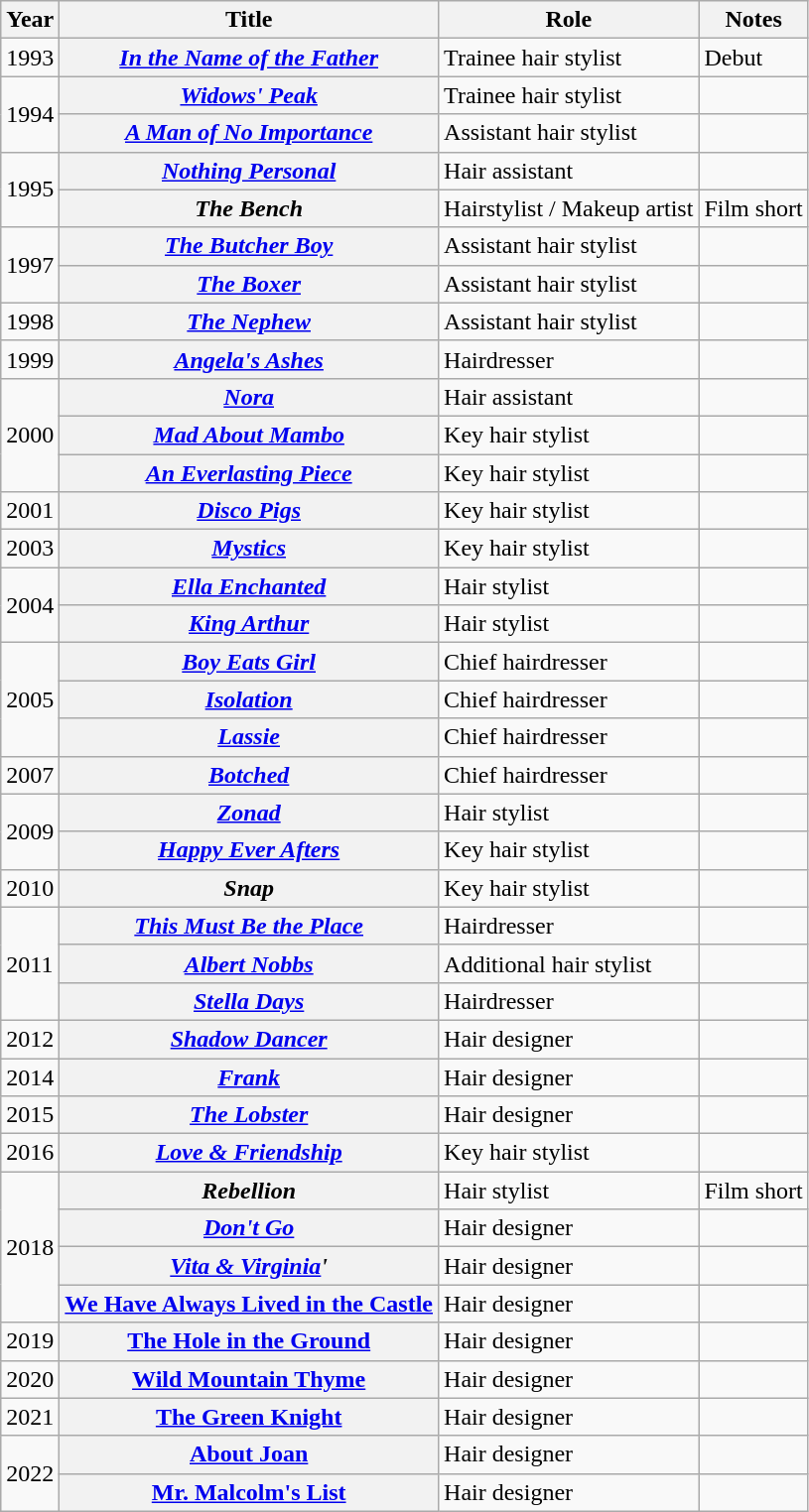<table class="wikitable plainrowheaders sortable">
<tr>
<th scope="col">Year</th>
<th scope="col">Title</th>
<th scope="col">Role</th>
<th scope="col" class="unsortable">Notes</th>
</tr>
<tr>
<td>1993</td>
<th scope="row"><em><a href='#'>In the Name of the Father</a></em></th>
<td>Trainee hair stylist</td>
<td>Debut</td>
</tr>
<tr>
<td rowspan=2>1994</td>
<th scope="row"><em><a href='#'>Widows' Peak</a></em></th>
<td>Trainee hair stylist</td>
<td></td>
</tr>
<tr>
<th scope="row"><em><a href='#'>A Man of No Importance</a></em></th>
<td>Assistant hair stylist</td>
<td></td>
</tr>
<tr>
<td rowspan=2>1995</td>
<th scope="row"><em><a href='#'>Nothing Personal</a></em></th>
<td>Hair assistant</td>
<td></td>
</tr>
<tr>
<th scope="row"><em>The Bench</em></th>
<td>Hairstylist / Makeup artist</td>
<td>Film short</td>
</tr>
<tr>
<td rowspan=2>1997</td>
<th scope="row"><a href='#'><em>The Butcher Boy</em></a></th>
<td>Assistant hair stylist</td>
<td></td>
</tr>
<tr>
<th scope="row"><a href='#'><em>The Boxer</em></a></th>
<td>Assistant hair stylist</td>
<td></td>
</tr>
<tr>
<td>1998</td>
<th scope="row"><em><a href='#'>The Nephew</a></em></th>
<td>Assistant hair stylist</td>
<td></td>
</tr>
<tr>
<td>1999</td>
<th scope="row"><em><a href='#'>Angela's Ashes</a></em></th>
<td>Hairdresser</td>
<td></td>
</tr>
<tr>
<td rowspan=3>2000</td>
<th scope="row"><em><a href='#'>Nora</a></em></th>
<td>Hair assistant</td>
<td></td>
</tr>
<tr>
<th scope="row"><em><a href='#'>Mad About Mambo</a></em></th>
<td>Key hair stylist</td>
<td></td>
</tr>
<tr>
<th scope="row"><em><a href='#'>An Everlasting Piece</a></em></th>
<td>Key hair stylist</td>
<td></td>
</tr>
<tr>
<td>2001</td>
<th scope="row"><em><a href='#'>Disco Pigs</a></em></th>
<td>Key hair stylist</td>
<td></td>
</tr>
<tr>
<td>2003</td>
<th scope="row"><em><a href='#'>Mystics</a></em></th>
<td>Key hair stylist</td>
<td></td>
</tr>
<tr>
<td rowspan=2>2004</td>
<th scope="row"><em><a href='#'>Ella Enchanted</a></em></th>
<td>Hair stylist</td>
<td></td>
</tr>
<tr>
<th scope="row"><em><a href='#'>King Arthur</a></em></th>
<td>Hair stylist</td>
<td></td>
</tr>
<tr>
<td rowspan=3>2005</td>
<th scope="row"><em><a href='#'>Boy Eats Girl</a></em></th>
<td>Chief hairdresser</td>
<td></td>
</tr>
<tr>
<th scope="row"><em><a href='#'>Isolation</a></em></th>
<td>Chief hairdresser</td>
<td></td>
</tr>
<tr>
<th scope="row"><em><a href='#'>Lassie</a></em></th>
<td>Chief hairdresser</td>
<td></td>
</tr>
<tr>
<td>2007</td>
<th scope="row"><em><a href='#'>Botched</a></em></th>
<td>Chief hairdresser</td>
<td></td>
</tr>
<tr>
<td rowspan=2>2009</td>
<th scope="row"><em><a href='#'>Zonad</a></em></th>
<td>Hair stylist</td>
<td></td>
</tr>
<tr>
<th scope="row"><em><a href='#'>Happy Ever Afters</a></em></th>
<td>Key hair stylist</td>
<td></td>
</tr>
<tr>
<td>2010</td>
<th scope="row"><em>Snap</em></th>
<td>Key hair stylist</td>
<td></td>
</tr>
<tr>
<td rowspan=3>2011</td>
<th scope="row"><em><a href='#'>This Must Be the Place</a></em></th>
<td>Hairdresser</td>
<td></td>
</tr>
<tr>
<th scope="row"><em><a href='#'>Albert Nobbs</a></em></th>
<td>Additional hair stylist</td>
<td></td>
</tr>
<tr>
<th scope="row"><em><a href='#'>Stella Days</a></em></th>
<td>Hairdresser</td>
<td></td>
</tr>
<tr>
<td>2012</td>
<th scope="row"><em><a href='#'>Shadow Dancer</a></em></th>
<td>Hair designer</td>
</tr>
<tr>
<td>2014</td>
<th scope="row"><em> <a href='#'>Frank</a></em></th>
<td>Hair designer</td>
<td></td>
</tr>
<tr>
<td>2015</td>
<th scope="row"><em><a href='#'>The Lobster</a></em></th>
<td>Hair designer</td>
<td></td>
</tr>
<tr>
<td>2016</td>
<th scope="row"><em><a href='#'>Love & Friendship</a></em></th>
<td>Key hair stylist</td>
<td></td>
</tr>
<tr>
<td rowspan=4>2018</td>
<th scope="row"><em>Rebellion</em></th>
<td>Hair stylist</td>
<td>Film short</td>
</tr>
<tr>
<th scope="row"><em><a href='#'>Don't Go</a></em></th>
<td>Hair designer</td>
<td></td>
</tr>
<tr>
<th scope="row"><em><a href='#'>Vita & Virginia</a>'</th>
<td>Hair designer</td>
<td></td>
</tr>
<tr>
<th scope="row"></em><a href='#'>We Have Always Lived in the Castle</a><em></th>
<td>Hair designer</td>
<td></td>
</tr>
<tr>
<td>2019</td>
<th scope="row"></em><a href='#'>The Hole in the Ground</a><em></th>
<td>Hair designer</td>
<td></td>
</tr>
<tr>
<td>2020</td>
<th scope="row"></em><a href='#'>Wild Mountain Thyme</a><em></th>
<td>Hair designer</td>
<td></td>
</tr>
<tr>
<td>2021</td>
<th scope="row"></em> <a href='#'>The Green Knight</a><em></th>
<td>Hair designer</td>
<td></td>
</tr>
<tr>
<td rowspan=2>2022</td>
<th scope="row"></em><a href='#'>About Joan</a><em></th>
<td>Hair designer</td>
<td></td>
</tr>
<tr>
<th scope="row"></em><a href='#'>Mr. Malcolm's List</a><em></th>
<td>Hair designer</td>
<td></td>
</tr>
</table>
